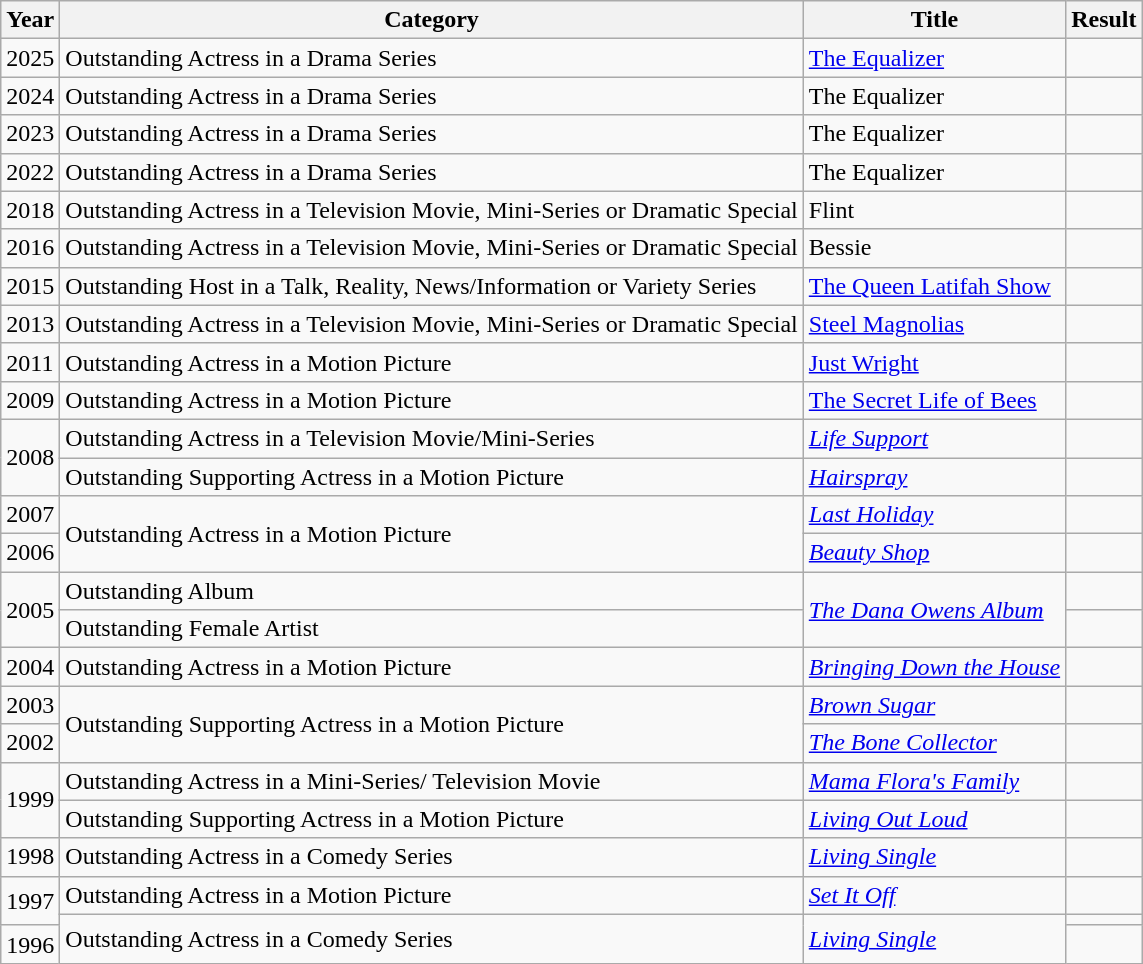<table class="wikitable">
<tr>
<th>Year</th>
<th>Category</th>
<th>Title</th>
<th>Result</th>
</tr>
<tr>
<td>2025</td>
<td>Outstanding Actress in a Drama Series</td>
<td><a href='#'>The Equalizer</a></td>
<td></td>
</tr>
<tr>
<td>2024</td>
<td>Outstanding Actress in a Drama Series</td>
<td>The Equalizer</td>
<td></td>
</tr>
<tr>
<td>2023</td>
<td>Outstanding Actress in a Drama Series</td>
<td>The Equalizer</td>
<td></td>
</tr>
<tr>
<td>2022</td>
<td>Outstanding Actress in a Drama Series</td>
<td>The Equalizer</td>
<td></td>
</tr>
<tr>
<td>2018</td>
<td>Outstanding Actress in a Television Movie, Mini-Series or Dramatic Special</td>
<td>Flint</td>
<td></td>
</tr>
<tr>
<td>2016</td>
<td>Outstanding Actress in a Television Movie, Mini-Series or Dramatic Special</td>
<td>Bessie</td>
<td></td>
</tr>
<tr>
<td>2015</td>
<td>Outstanding Host in a Talk, Reality, News/Information or Variety Series</td>
<td><a href='#'>The Queen Latifah Show</a></td>
<td></td>
</tr>
<tr>
<td>2013</td>
<td>Outstanding Actress in a Television Movie, Mini-Series or Dramatic Special</td>
<td><a href='#'>Steel Magnolias</a></td>
<td></td>
</tr>
<tr>
<td>2011</td>
<td>Outstanding Actress in a Motion Picture</td>
<td><a href='#'>Just Wright</a></td>
<td></td>
</tr>
<tr>
<td>2009</td>
<td>Outstanding Actress in a Motion Picture</td>
<td><a href='#'>The Secret Life of Bees</a></td>
<td></td>
</tr>
<tr>
<td rowspan="2">2008</td>
<td>Outstanding Actress in a Television Movie/Mini-Series</td>
<td><em><a href='#'>Life Support</a></em></td>
<td></td>
</tr>
<tr>
<td>Outstanding Supporting Actress in a Motion Picture</td>
<td><em><a href='#'>Hairspray</a></em></td>
<td></td>
</tr>
<tr>
<td>2007</td>
<td rowspan="2">Outstanding Actress in a Motion Picture</td>
<td><em><a href='#'>Last Holiday</a></em></td>
<td></td>
</tr>
<tr>
<td>2006</td>
<td><em><a href='#'>Beauty Shop</a></em></td>
<td></td>
</tr>
<tr>
<td rowspan="2">2005</td>
<td>Outstanding Album</td>
<td rowspan="2"><em><a href='#'>The Dana Owens Album</a></em></td>
<td></td>
</tr>
<tr>
<td>Outstanding Female Artist</td>
<td></td>
</tr>
<tr>
<td>2004</td>
<td>Outstanding Actress in a Motion Picture</td>
<td><em><a href='#'>Bringing Down the House</a></em></td>
<td></td>
</tr>
<tr>
<td>2003</td>
<td rowspan="2">Outstanding Supporting Actress in a Motion Picture</td>
<td><em><a href='#'>Brown Sugar</a></em></td>
<td></td>
</tr>
<tr>
<td>2002</td>
<td><em><a href='#'>The Bone Collector</a></em></td>
<td></td>
</tr>
<tr>
<td rowspan="2">1999</td>
<td>Outstanding Actress in a Mini-Series/ Television Movie</td>
<td><em><a href='#'>Mama Flora's Family</a></em></td>
<td></td>
</tr>
<tr>
<td>Outstanding Supporting Actress in a Motion Picture</td>
<td><em><a href='#'>Living Out Loud</a></em></td>
<td></td>
</tr>
<tr>
<td>1998</td>
<td>Outstanding Actress in a Comedy Series</td>
<td><em><a href='#'>Living Single</a></em></td>
<td></td>
</tr>
<tr>
<td rowspan="2">1997</td>
<td>Outstanding Actress in a Motion Picture</td>
<td><em><a href='#'>Set It Off</a></em></td>
<td></td>
</tr>
<tr>
<td rowspan="2">Outstanding Actress in a Comedy Series</td>
<td rowspan="2"><em><a href='#'>Living Single</a></em></td>
<td></td>
</tr>
<tr>
<td>1996</td>
<td></td>
</tr>
</table>
